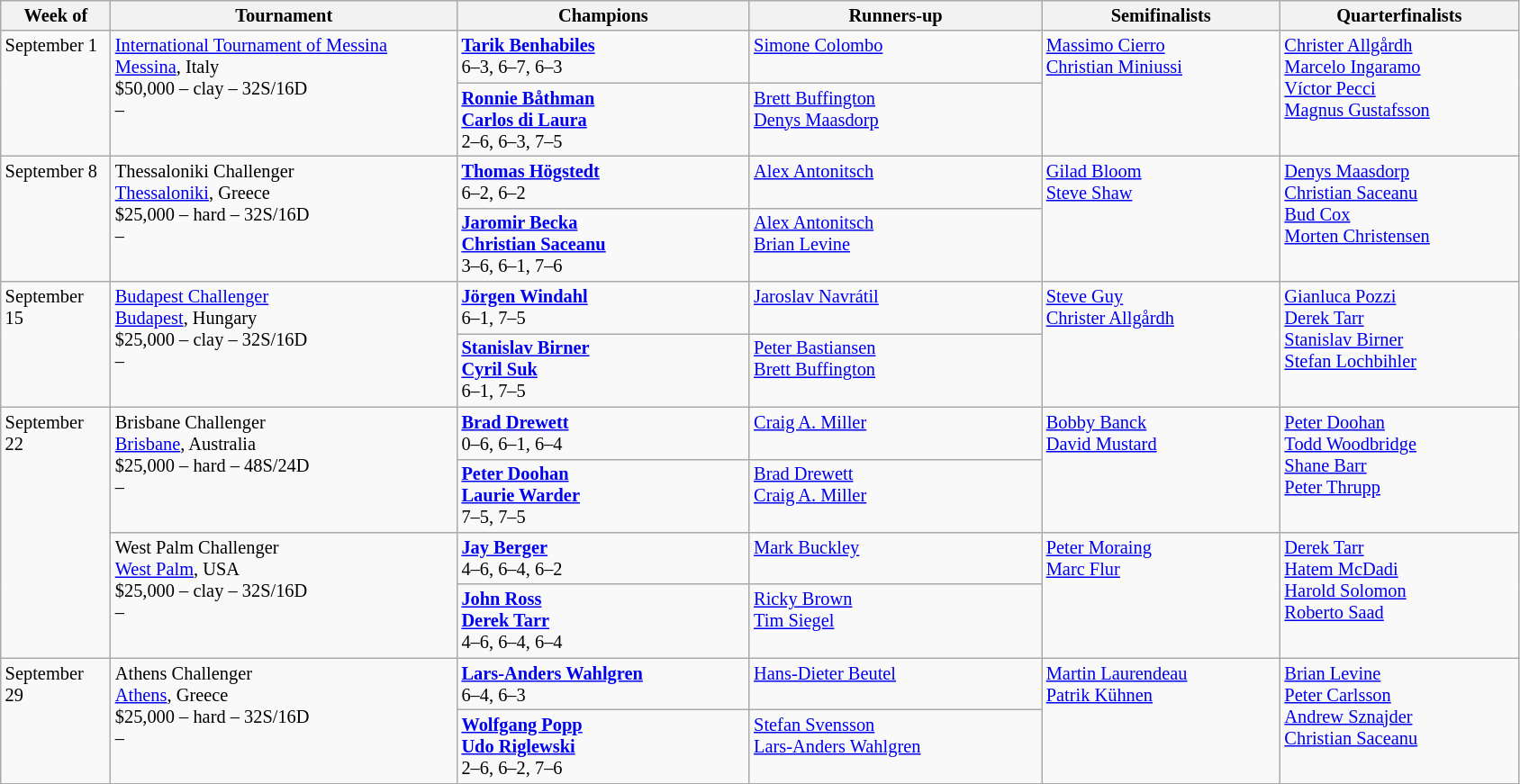<table class="wikitable" style="font-size:85%;">
<tr>
<th width="75">Week of</th>
<th width="250">Tournament</th>
<th width="210">Champions</th>
<th width="210">Runners-up</th>
<th width="170">Semifinalists</th>
<th width="170">Quarterfinalists</th>
</tr>
<tr valign="top">
<td rowspan="2">September 1</td>
<td rowspan="2"><a href='#'>International Tournament of Messina</a><br><a href='#'>Messina</a>, Italy<br>$50,000 – clay – 32S/16D<br>  – </td>
<td> <strong><a href='#'>Tarik Benhabiles</a></strong> <br>6–3, 6–7, 6–3</td>
<td> <a href='#'>Simone Colombo</a></td>
<td rowspan="2"> <a href='#'>Massimo Cierro</a> <br>  <a href='#'>Christian Miniussi</a></td>
<td rowspan="2"> <a href='#'>Christer Allgårdh</a> <br>  <a href='#'>Marcelo Ingaramo</a> <br> <a href='#'>Víctor Pecci</a> <br>  <a href='#'>Magnus Gustafsson</a></td>
</tr>
<tr valign="top">
<td> <strong><a href='#'>Ronnie Båthman</a></strong> <br> <strong><a href='#'>Carlos di Laura</a></strong><br>2–6, 6–3, 7–5</td>
<td> <a href='#'>Brett Buffington</a> <br> <a href='#'>Denys Maasdorp</a></td>
</tr>
<tr valign="top">
<td rowspan="2">September 8</td>
<td rowspan="2">Thessaloniki Challenger<br><a href='#'>Thessaloniki</a>, Greece<br>$25,000 – hard – 32S/16D<br>  – </td>
<td> <strong><a href='#'>Thomas Högstedt</a></strong> <br>6–2, 6–2</td>
<td> <a href='#'>Alex Antonitsch</a></td>
<td rowspan="2"> <a href='#'>Gilad Bloom</a> <br>  <a href='#'>Steve Shaw</a></td>
<td rowspan="2"> <a href='#'>Denys Maasdorp</a> <br>  <a href='#'>Christian Saceanu</a> <br> <a href='#'>Bud Cox</a> <br>  <a href='#'>Morten Christensen</a></td>
</tr>
<tr valign="top">
<td> <strong><a href='#'>Jaromir Becka</a></strong> <br> <strong><a href='#'>Christian Saceanu</a></strong><br>3–6, 6–1, 7–6</td>
<td> <a href='#'>Alex Antonitsch</a> <br> <a href='#'>Brian Levine</a></td>
</tr>
<tr valign="top">
<td rowspan="2">September 15</td>
<td rowspan="2"><a href='#'>Budapest Challenger</a><br><a href='#'>Budapest</a>, Hungary<br>$25,000 – clay – 32S/16D<br>  – </td>
<td> <strong><a href='#'>Jörgen Windahl</a></strong> <br>6–1, 7–5</td>
<td> <a href='#'>Jaroslav Navrátil</a></td>
<td rowspan="2"> <a href='#'>Steve Guy</a> <br>  <a href='#'>Christer Allgårdh</a></td>
<td rowspan="2"> <a href='#'>Gianluca Pozzi</a> <br>  <a href='#'>Derek Tarr</a> <br> <a href='#'>Stanislav Birner</a> <br>  <a href='#'>Stefan Lochbihler</a></td>
</tr>
<tr valign="top">
<td> <strong><a href='#'>Stanislav Birner</a></strong> <br> <strong><a href='#'>Cyril Suk</a></strong><br>6–1, 7–5</td>
<td> <a href='#'>Peter Bastiansen</a> <br> <a href='#'>Brett Buffington</a></td>
</tr>
<tr valign="top">
<td rowspan="4">September 22</td>
<td rowspan="2">Brisbane Challenger<br><a href='#'>Brisbane</a>, Australia<br>$25,000 – hard – 48S/24D<br>  – </td>
<td> <strong><a href='#'>Brad Drewett</a></strong> <br>0–6, 6–1, 6–4</td>
<td> <a href='#'>Craig A. Miller</a></td>
<td rowspan="2"> <a href='#'>Bobby Banck</a> <br>  <a href='#'>David Mustard</a></td>
<td rowspan="2"> <a href='#'>Peter Doohan</a> <br>  <a href='#'>Todd Woodbridge</a> <br> <a href='#'>Shane Barr</a> <br>  <a href='#'>Peter Thrupp</a></td>
</tr>
<tr valign="top">
<td> <strong><a href='#'>Peter Doohan</a></strong> <br> <strong><a href='#'>Laurie Warder</a></strong><br>7–5, 7–5</td>
<td> <a href='#'>Brad Drewett</a> <br> <a href='#'>Craig A. Miller</a></td>
</tr>
<tr valign="top">
<td rowspan="2">West Palm Challenger<br><a href='#'>West Palm</a>, USA<br>$25,000 – clay – 32S/16D<br>  – </td>
<td> <strong><a href='#'>Jay Berger</a></strong> <br>4–6, 6–4, 6–2</td>
<td> <a href='#'>Mark Buckley</a></td>
<td rowspan="2"> <a href='#'>Peter Moraing</a> <br>  <a href='#'>Marc Flur</a></td>
<td rowspan="2"> <a href='#'>Derek Tarr</a> <br>  <a href='#'>Hatem McDadi</a> <br> <a href='#'>Harold Solomon</a> <br>  <a href='#'>Roberto Saad</a></td>
</tr>
<tr valign="top">
<td> <strong><a href='#'>John Ross</a></strong> <br> <strong><a href='#'>Derek Tarr</a></strong><br>4–6, 6–4, 6–4</td>
<td> <a href='#'>Ricky Brown</a> <br> <a href='#'>Tim Siegel</a></td>
</tr>
<tr valign="top">
<td rowspan="2">September 29</td>
<td rowspan="2">Athens Challenger<br><a href='#'>Athens</a>, Greece<br>$25,000 – hard – 32S/16D<br>  – </td>
<td> <strong><a href='#'>Lars-Anders Wahlgren</a></strong> <br>6–4, 6–3</td>
<td> <a href='#'>Hans-Dieter Beutel</a></td>
<td rowspan="2"> <a href='#'>Martin Laurendeau</a> <br>  <a href='#'>Patrik Kühnen</a></td>
<td rowspan="2"> <a href='#'>Brian Levine</a> <br>  <a href='#'>Peter Carlsson</a> <br> <a href='#'>Andrew Sznajder</a> <br>  <a href='#'>Christian Saceanu</a></td>
</tr>
<tr valign="top">
<td> <strong><a href='#'>Wolfgang Popp</a></strong> <br> <strong><a href='#'>Udo Riglewski</a></strong><br>2–6, 6–2, 7–6</td>
<td> <a href='#'>Stefan Svensson</a> <br> <a href='#'>Lars-Anders Wahlgren</a></td>
</tr>
</table>
